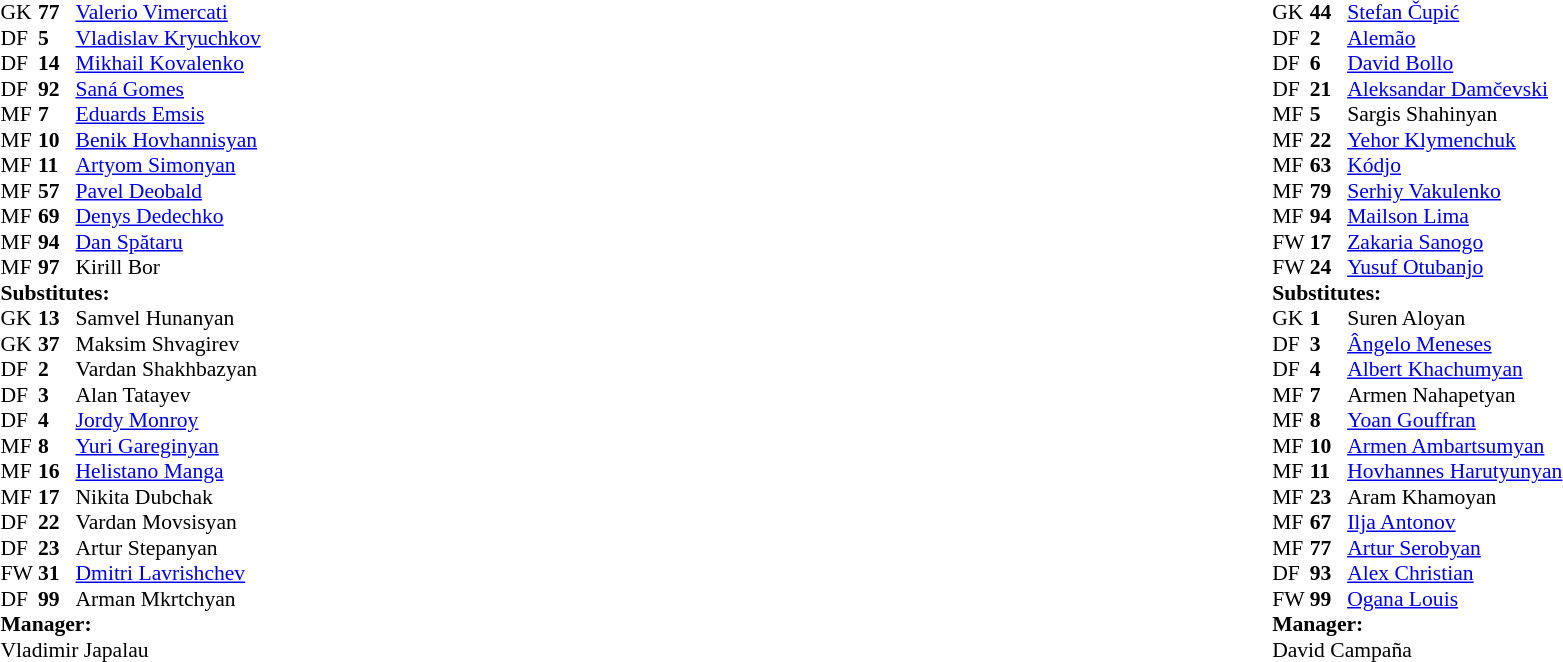<table width="100%">
<tr>
<td valign="top" width="50%"><br><table style="font-size: 90%" cellspacing="0" cellpadding="0">
<tr>
<td colspan=4></td>
</tr>
<tr>
<th width="25"></th>
<th width="25"></th>
</tr>
<tr>
<td>GK</td>
<td><strong>77</strong></td>
<td> <a href='#'>Valerio Vimercati</a></td>
<td></td>
</tr>
<tr>
<td>DF</td>
<td><strong>5 </strong></td>
<td> <a href='#'>Vladislav Kryuchkov</a></td>
</tr>
<tr>
<td>DF</td>
<td><strong>14</strong></td>
<td> <a href='#'>Mikhail Kovalenko</a></td>
<td></td>
</tr>
<tr>
<td>DF</td>
<td><strong>92</strong></td>
<td> <a href='#'>Saná Gomes</a></td>
<td></td>
<td></td>
</tr>
<tr>
<td>MF</td>
<td><strong>7 </strong></td>
<td> <a href='#'>Eduards Emsis</a></td>
<td></td>
<td></td>
</tr>
<tr>
<td>MF</td>
<td><strong>10</strong></td>
<td> <a href='#'>Benik Hovhannisyan</a></td>
<td></td>
<td></td>
</tr>
<tr>
<td>MF</td>
<td><strong>11</strong></td>
<td> <a href='#'>Artyom Simonyan</a></td>
<td></td>
<td></td>
</tr>
<tr>
<td>MF</td>
<td><strong>57</strong></td>
<td> <a href='#'>Pavel Deobald</a></td>
</tr>
<tr>
<td>MF</td>
<td><strong>69</strong></td>
<td> <a href='#'>Denys Dedechko</a></td>
<td></td>
</tr>
<tr>
<td>MF</td>
<td><strong>94</strong></td>
<td> <a href='#'>Dan Spătaru</a></td>
</tr>
<tr>
<td>MF</td>
<td><strong>97</strong></td>
<td> Kirill Bor</td>
<td></td>
<td></td>
</tr>
<tr>
<td colspan=3><strong>Substitutes:</strong></td>
</tr>
<tr>
<td>GK</td>
<td><strong>13</strong></td>
<td> Samvel Hunanyan</td>
</tr>
<tr>
<td>GK</td>
<td><strong>37</strong></td>
<td> Maksim Shvagirev</td>
</tr>
<tr>
<td>DF</td>
<td><strong>2 </strong></td>
<td> Vardan Shakhbazyan</td>
</tr>
<tr>
<td>DF</td>
<td><strong>3 </strong></td>
<td> Alan Tatayev</td>
</tr>
<tr>
<td>DF</td>
<td><strong>4 </strong></td>
<td> <a href='#'>Jordy Monroy</a></td>
<td></td>
<td></td>
</tr>
<tr>
<td>MF</td>
<td><strong>8 </strong></td>
<td> <a href='#'>Yuri Gareginyan</a></td>
<td></td>
<td></td>
</tr>
<tr>
<td>MF</td>
<td><strong>16</strong></td>
<td> <a href='#'>Helistano Manga</a></td>
<td></td>
<td></td>
</tr>
<tr>
<td>MF</td>
<td><strong>17</strong></td>
<td> Nikita Dubchak</td>
<td></td>
<td></td>
</tr>
<tr>
<td>DF</td>
<td><strong>22</strong></td>
<td> Vardan Movsisyan</td>
</tr>
<tr>
<td>DF</td>
<td><strong>23</strong></td>
<td> Artur Stepanyan</td>
</tr>
<tr>
<td>FW</td>
<td><strong>31</strong></td>
<td> <a href='#'>Dmitri Lavrishchev</a></td>
<td></td>
<td></td>
</tr>
<tr>
<td>DF</td>
<td><strong>99</strong></td>
<td> Arman Mkrtchyan</td>
</tr>
<tr>
<td colspan=3><strong>Manager:</strong></td>
</tr>
<tr>
<td colspan=3> Vladimir Japalau</td>
</tr>
</table>
</td>
<td valign="top" width="50%"><br><table style="font-size: 90%" cellspacing="0" cellpadding="0" align="center">
<tr>
<td colspan=4></td>
</tr>
<tr>
<th width=25></th>
<th width=25></th>
</tr>
<tr>
<td>GK</td>
<td><strong>44</strong></td>
<td> <a href='#'>Stefan Čupić</a></td>
</tr>
<tr>
<td>DF</td>
<td><strong>2 </strong></td>
<td> <a href='#'>Alemão</a></td>
<td></td>
<td></td>
</tr>
<tr>
<td>DF</td>
<td><strong>6 </strong></td>
<td> <a href='#'>David Bollo</a></td>
<td></td>
</tr>
<tr>
<td>DF</td>
<td><strong>21</strong></td>
<td> <a href='#'>Aleksandar Damčevski</a></td>
<td></td>
<td></td>
</tr>
<tr>
<td>MF</td>
<td><strong>5 </strong></td>
<td> Sargis Shahinyan</td>
<td></td>
<td></td>
</tr>
<tr>
<td>MF</td>
<td><strong>22</strong></td>
<td> <a href='#'>Yehor Klymenchuk</a></td>
<td></td>
<td></td>
</tr>
<tr>
<td>MF</td>
<td><strong>63</strong></td>
<td> <a href='#'>Kódjo</a></td>
</tr>
<tr>
<td>MF</td>
<td><strong>79</strong></td>
<td> <a href='#'>Serhiy Vakulenko</a></td>
<td></td>
<td></td>
</tr>
<tr>
<td>MF</td>
<td><strong>94</strong></td>
<td> <a href='#'>Mailson Lima</a></td>
</tr>
<tr>
<td>FW</td>
<td><strong>17</strong></td>
<td> <a href='#'>Zakaria Sanogo</a></td>
<td></td>
<td></td>
</tr>
<tr>
<td>FW</td>
<td><strong>24</strong></td>
<td> <a href='#'>Yusuf Otubanjo</a></td>
</tr>
<tr>
<td colspan=3><strong>Substitutes:</strong></td>
</tr>
<tr>
<td>GK</td>
<td><strong>1 </strong></td>
<td> Suren Aloyan</td>
</tr>
<tr>
<td>DF</td>
<td><strong>3 </strong></td>
<td> <a href='#'>Ângelo Meneses</a></td>
<td></td>
<td></td>
</tr>
<tr>
<td>DF</td>
<td><strong>4 </strong></td>
<td> <a href='#'>Albert Khachumyan</a></td>
</tr>
<tr>
<td>MF</td>
<td><strong>7 </strong></td>
<td> Armen Nahapetyan</td>
</tr>
<tr>
<td>MF</td>
<td><strong>8 </strong></td>
<td> <a href='#'>Yoan Gouffran</a></td>
<td></td>
<td></td>
</tr>
<tr>
<td>MF</td>
<td><strong>10</strong></td>
<td> <a href='#'>Armen Ambartsumyan</a></td>
<td></td>
<td></td>
</tr>
<tr>
<td>MF</td>
<td><strong>11</strong></td>
<td> <a href='#'>Hovhannes Harutyunyan</a></td>
<td></td>
<td></td>
</tr>
<tr>
<td>MF</td>
<td><strong>23</strong></td>
<td> Aram Khamoyan</td>
</tr>
<tr>
<td>MF</td>
<td><strong>67</strong></td>
<td> <a href='#'>Ilja Antonov</a></td>
</tr>
<tr>
<td>MF</td>
<td><strong>77</strong></td>
<td> <a href='#'>Artur Serobyan</a></td>
</tr>
<tr>
<td>DF</td>
<td><strong>93</strong></td>
<td> <a href='#'>Alex Christian</a></td>
<td></td>
<td></td>
</tr>
<tr>
<td>FW</td>
<td><strong>99</strong></td>
<td> <a href='#'>Ogana Louis</a></td>
<td></td>
<td></td>
</tr>
<tr>
<td colspan=3><strong>Manager:</strong></td>
</tr>
<tr>
<td colspan=3> David Campaña</td>
</tr>
</table>
</td>
</tr>
</table>
